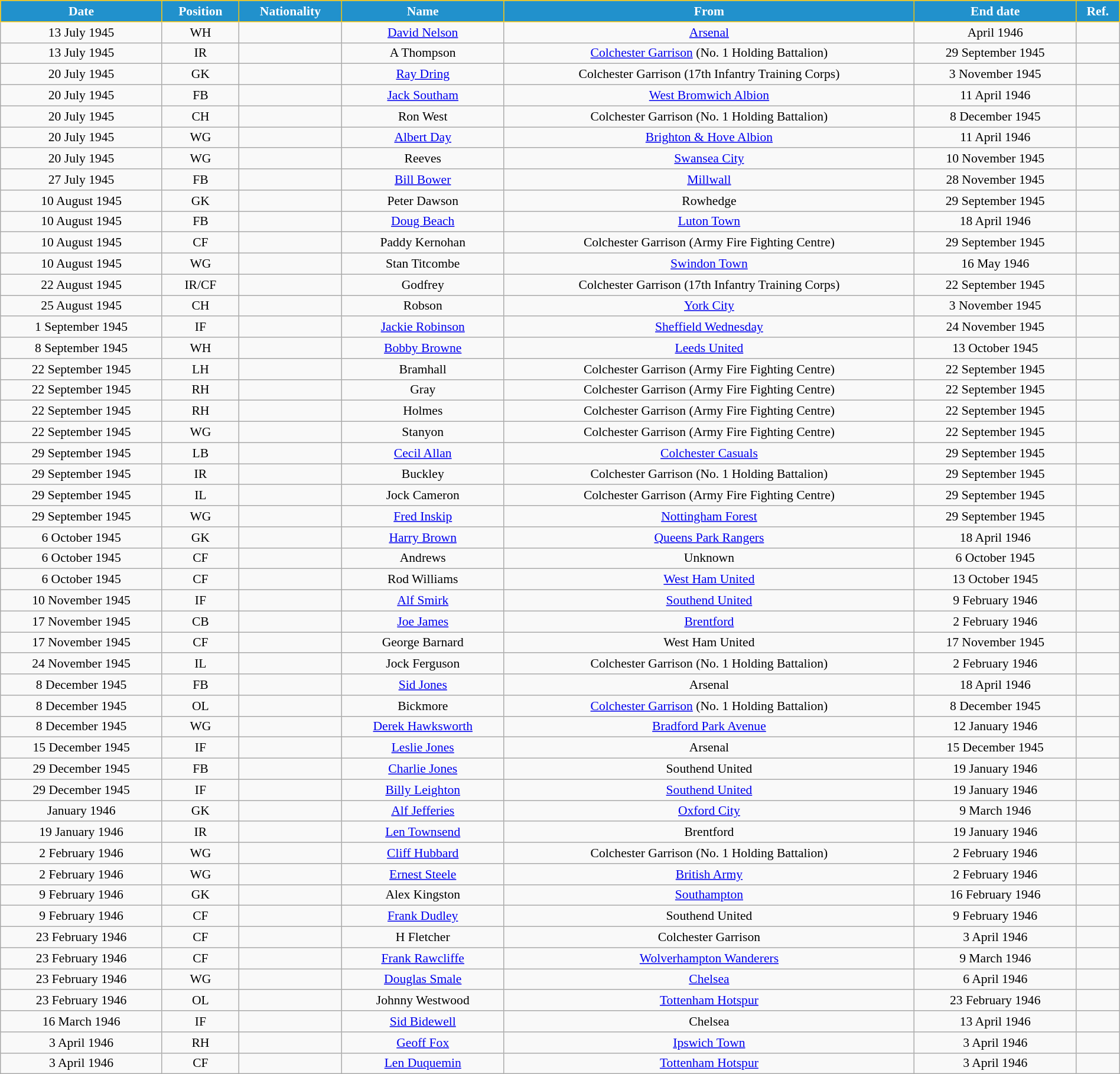<table class="wikitable" style="text-align:center; font-size:90%; width:100%;">
<tr>
<th style="background:#2191CC; color:white; border:1px solid #F7C408; text-align:center;">Date</th>
<th style="background:#2191CC; color:white; border:1px solid #F7C408; text-align:center;">Position</th>
<th style="background:#2191CC; color:white; border:1px solid #F7C408; text-align:center;">Nationality</th>
<th style="background:#2191CC; color:white; border:1px solid #F7C408; text-align:center;">Name</th>
<th style="background:#2191CC; color:white; border:1px solid #F7C408; text-align:center;">From</th>
<th style="background:#2191CC; color:white; border:1px solid #F7C408; text-align:center;">End date</th>
<th style="background:#2191CC; color:white; border:1px solid #F7C408; text-align:center;">Ref.</th>
</tr>
<tr>
<td>13 July 1945</td>
<td>WH</td>
<td></td>
<td><a href='#'>David Nelson</a></td>
<td> <a href='#'>Arsenal</a></td>
<td>April 1946</td>
<td></td>
</tr>
<tr>
<td>13 July 1945</td>
<td>IR</td>
<td></td>
<td>A Thompson</td>
<td><a href='#'>Colchester Garrison</a> (No. 1 Holding Battalion)</td>
<td>29 September 1945</td>
<td></td>
</tr>
<tr>
<td>20 July 1945</td>
<td>GK</td>
<td></td>
<td><a href='#'>Ray Dring</a></td>
<td>Colchester Garrison (17th Infantry Training Corps)</td>
<td>3 November 1945</td>
<td></td>
</tr>
<tr>
<td>20 July 1945</td>
<td>FB</td>
<td></td>
<td><a href='#'>Jack Southam</a></td>
<td> <a href='#'>West Bromwich Albion</a></td>
<td>11 April 1946</td>
<td></td>
</tr>
<tr>
<td>20 July 1945</td>
<td>CH</td>
<td></td>
<td>Ron West</td>
<td>Colchester Garrison (No. 1 Holding Battalion)</td>
<td>8 December 1945</td>
<td></td>
</tr>
<tr>
<td>20 July 1945</td>
<td>WG</td>
<td></td>
<td><a href='#'>Albert Day</a></td>
<td> <a href='#'>Brighton & Hove Albion</a></td>
<td>11 April 1946</td>
<td></td>
</tr>
<tr>
<td>20 July 1945</td>
<td>WG</td>
<td></td>
<td>Reeves</td>
<td> <a href='#'>Swansea City</a></td>
<td>10 November 1945</td>
<td></td>
</tr>
<tr>
<td>27 July 1945</td>
<td>FB</td>
<td></td>
<td><a href='#'>Bill Bower</a></td>
<td> <a href='#'>Millwall</a></td>
<td>28 November 1945</td>
<td></td>
</tr>
<tr>
<td>10 August 1945</td>
<td>GK</td>
<td></td>
<td>Peter Dawson</td>
<td> Rowhedge</td>
<td>29 September 1945</td>
<td></td>
</tr>
<tr>
<td>10 August 1945</td>
<td>FB</td>
<td></td>
<td><a href='#'>Doug Beach</a></td>
<td> <a href='#'>Luton Town</a></td>
<td>18 April 1946</td>
<td></td>
</tr>
<tr>
<td>10 August 1945</td>
<td>CF</td>
<td></td>
<td>Paddy Kernohan</td>
<td>Colchester Garrison (Army Fire Fighting Centre)</td>
<td>29 September 1945</td>
<td></td>
</tr>
<tr>
<td>10 August 1945</td>
<td>WG</td>
<td></td>
<td>Stan Titcombe</td>
<td> <a href='#'>Swindon Town</a></td>
<td>16 May 1946</td>
<td></td>
</tr>
<tr>
<td>22 August 1945</td>
<td>IR/CF</td>
<td></td>
<td>Godfrey</td>
<td>Colchester Garrison (17th Infantry Training Corps)</td>
<td>22 September 1945</td>
<td></td>
</tr>
<tr>
<td>25 August 1945</td>
<td>CH</td>
<td></td>
<td>Robson</td>
<td> <a href='#'>York City</a></td>
<td>3 November 1945</td>
<td></td>
</tr>
<tr>
<td>1 September 1945</td>
<td>IF</td>
<td></td>
<td><a href='#'>Jackie Robinson</a></td>
<td> <a href='#'>Sheffield Wednesday</a></td>
<td>24 November 1945</td>
<td></td>
</tr>
<tr>
<td>8 September 1945</td>
<td>WH</td>
<td></td>
<td><a href='#'>Bobby Browne</a></td>
<td> <a href='#'>Leeds United</a></td>
<td>13 October 1945</td>
<td></td>
</tr>
<tr>
<td>22 September 1945</td>
<td>LH</td>
<td></td>
<td>Bramhall</td>
<td>Colchester Garrison (Army Fire Fighting Centre)</td>
<td>22 September 1945</td>
<td></td>
</tr>
<tr>
<td>22 September 1945</td>
<td>RH</td>
<td></td>
<td>Gray</td>
<td>Colchester Garrison (Army Fire Fighting Centre)</td>
<td>22 September 1945</td>
<td></td>
</tr>
<tr>
<td>22 September 1945</td>
<td>RH</td>
<td></td>
<td>Holmes</td>
<td>Colchester Garrison (Army Fire Fighting Centre)</td>
<td>22 September 1945</td>
<td></td>
</tr>
<tr>
<td>22 September 1945</td>
<td>WG</td>
<td></td>
<td>Stanyon</td>
<td>Colchester Garrison (Army Fire Fighting Centre)</td>
<td>22 September 1945</td>
<td></td>
</tr>
<tr>
<td>29 September 1945</td>
<td>LB</td>
<td></td>
<td><a href='#'>Cecil Allan</a></td>
<td> <a href='#'>Colchester Casuals</a></td>
<td>29 September 1945</td>
<td></td>
</tr>
<tr>
<td>29 September 1945</td>
<td>IR</td>
<td></td>
<td>Buckley</td>
<td>Colchester Garrison (No. 1 Holding Battalion)</td>
<td>29 September 1945</td>
<td></td>
</tr>
<tr>
<td>29 September 1945</td>
<td>IL</td>
<td></td>
<td>Jock Cameron</td>
<td>Colchester Garrison (Army Fire Fighting Centre)</td>
<td>29 September 1945</td>
<td></td>
</tr>
<tr>
<td>29 September 1945</td>
<td>WG</td>
<td></td>
<td><a href='#'>Fred Inskip</a></td>
<td> <a href='#'>Nottingham Forest</a></td>
<td>29 September 1945</td>
<td></td>
</tr>
<tr>
<td>6 October 1945</td>
<td>GK</td>
<td></td>
<td><a href='#'>Harry Brown</a></td>
<td> <a href='#'>Queens Park Rangers</a></td>
<td>18 April 1946</td>
<td></td>
</tr>
<tr>
<td>6 October 1945</td>
<td>CF</td>
<td></td>
<td>Andrews</td>
<td>Unknown</td>
<td>6 October 1945</td>
<td></td>
</tr>
<tr>
<td>6 October 1945</td>
<td>CF</td>
<td></td>
<td>Rod Williams</td>
<td> <a href='#'>West Ham United</a></td>
<td>13 October 1945</td>
<td></td>
</tr>
<tr>
<td>10 November 1945</td>
<td>IF</td>
<td></td>
<td><a href='#'>Alf Smirk</a></td>
<td> <a href='#'>Southend United</a></td>
<td>9 February 1946</td>
<td></td>
</tr>
<tr>
<td>17 November 1945</td>
<td>CB</td>
<td></td>
<td><a href='#'>Joe James</a></td>
<td> <a href='#'>Brentford</a></td>
<td>2 February 1946</td>
<td></td>
</tr>
<tr>
<td>17 November 1945</td>
<td>CF</td>
<td></td>
<td>George Barnard</td>
<td> West Ham United</td>
<td>17 November 1945</td>
<td></td>
</tr>
<tr>
<td>24 November 1945</td>
<td>IL</td>
<td></td>
<td>Jock Ferguson</td>
<td>Colchester Garrison (No. 1 Holding Battalion)</td>
<td>2 February 1946</td>
<td></td>
</tr>
<tr>
<td>8 December 1945</td>
<td>FB</td>
<td></td>
<td><a href='#'>Sid Jones</a></td>
<td> Arsenal</td>
<td>18 April 1946</td>
<td></td>
</tr>
<tr>
<td>8 December 1945</td>
<td>OL</td>
<td></td>
<td>Bickmore</td>
<td><a href='#'>Colchester Garrison</a> (No. 1 Holding Battalion)</td>
<td>8 December 1945</td>
<td></td>
</tr>
<tr>
<td>8 December 1945</td>
<td>WG</td>
<td></td>
<td><a href='#'>Derek Hawksworth</a></td>
<td> <a href='#'>Bradford Park Avenue</a></td>
<td>12 January 1946</td>
<td></td>
</tr>
<tr>
<td>15 December 1945</td>
<td>IF</td>
<td></td>
<td><a href='#'>Leslie Jones</a></td>
<td> Arsenal</td>
<td>15 December 1945</td>
<td></td>
</tr>
<tr>
<td>29 December 1945</td>
<td>FB</td>
<td></td>
<td><a href='#'>Charlie Jones</a></td>
<td> Southend United</td>
<td>19 January 1946</td>
<td></td>
</tr>
<tr>
<td>29 December 1945</td>
<td>IF</td>
<td></td>
<td><a href='#'>Billy Leighton</a></td>
<td> <a href='#'>Southend United</a></td>
<td>19 January 1946</td>
<td></td>
</tr>
<tr>
<td>January 1946</td>
<td>GK</td>
<td></td>
<td><a href='#'>Alf Jefferies</a></td>
<td> <a href='#'>Oxford City</a></td>
<td>9 March 1946</td>
<td></td>
</tr>
<tr>
<td>19 January 1946</td>
<td>IR</td>
<td></td>
<td><a href='#'>Len Townsend</a></td>
<td> Brentford</td>
<td>19 January 1946</td>
<td></td>
</tr>
<tr>
<td>2 February 1946</td>
<td>WG</td>
<td></td>
<td><a href='#'>Cliff Hubbard</a></td>
<td>Colchester Garrison (No. 1 Holding Battalion)</td>
<td>2 February 1946</td>
<td></td>
</tr>
<tr>
<td>2 February 1946</td>
<td>WG</td>
<td></td>
<td><a href='#'>Ernest Steele</a></td>
<td><a href='#'>British Army</a></td>
<td>2 February 1946</td>
<td></td>
</tr>
<tr>
<td>9 February 1946</td>
<td>GK</td>
<td></td>
<td>Alex Kingston</td>
<td> <a href='#'>Southampton</a></td>
<td>16 February 1946</td>
<td></td>
</tr>
<tr>
<td>9 February 1946</td>
<td>CF</td>
<td></td>
<td><a href='#'>Frank Dudley</a></td>
<td> Southend United</td>
<td>9 February 1946</td>
<td></td>
</tr>
<tr>
<td>23 February 1946</td>
<td>CF</td>
<td></td>
<td>H Fletcher</td>
<td>Colchester Garrison</td>
<td>3 April 1946</td>
<td></td>
</tr>
<tr>
<td>23 February 1946</td>
<td>CF</td>
<td></td>
<td><a href='#'>Frank Rawcliffe</a></td>
<td> <a href='#'>Wolverhampton Wanderers</a></td>
<td>9 March 1946</td>
<td></td>
</tr>
<tr>
<td>23 February 1946</td>
<td>WG</td>
<td></td>
<td><a href='#'>Douglas Smale</a></td>
<td> <a href='#'>Chelsea</a></td>
<td>6 April 1946</td>
<td></td>
</tr>
<tr>
<td>23 February 1946</td>
<td>OL</td>
<td></td>
<td>Johnny Westwood</td>
<td> <a href='#'>Tottenham Hotspur</a></td>
<td>23 February 1946</td>
<td></td>
</tr>
<tr>
<td>16 March 1946</td>
<td>IF</td>
<td></td>
<td><a href='#'>Sid Bidewell</a></td>
<td> Chelsea</td>
<td>13 April 1946</td>
<td></td>
</tr>
<tr>
<td>3 April 1946</td>
<td>RH</td>
<td></td>
<td><a href='#'>Geoff Fox</a></td>
<td> <a href='#'>Ipswich Town</a></td>
<td>3 April 1946</td>
<td></td>
</tr>
<tr>
<td>3 April 1946</td>
<td>CF</td>
<td></td>
<td><a href='#'>Len Duquemin</a></td>
<td> <a href='#'>Tottenham Hotspur</a></td>
<td>3 April 1946</td>
<td></td>
</tr>
</table>
